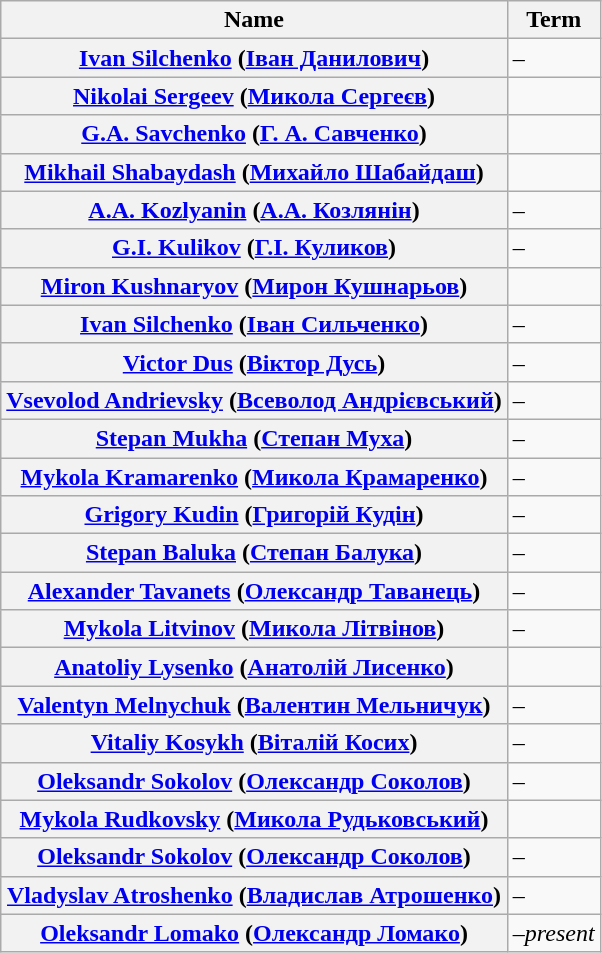<table class="wikitable sortable" id="Table of mayors">
<tr>
<th scope="col">Name</th>
<th scope="col">Term</th>
</tr>
<tr>
<th scope="row" align="left"><a href='#'>Ivan Silchenko</a> (<a href='#'>Іван Данилович</a>)</th>
<td>–</td>
</tr>
<tr>
<th scope="row" align="left"><a href='#'>Nikolai Sergeev</a> (<a href='#'>Микола Сергеєв</a>)</th>
<td></td>
</tr>
<tr>
<th scope="row" align="left"><a href='#'>G.A. Savchenko</a> (<a href='#'>Г. А. Савченко</a>)</th>
<td></td>
</tr>
<tr>
<th scope="row" align="left"><a href='#'>Mikhail Shabaydash</a> (<a href='#'>Михайло Шабайдаш</a>)</th>
<td></td>
</tr>
<tr>
<th scope="row" align="left"><a href='#'>A.A. Kozlyanin</a> (<a href='#'>А.А. Козлянін</a>)</th>
<td>–</td>
</tr>
<tr>
<th scope="row" align="left"><a href='#'>G.I. Kulikov</a> (<a href='#'>Г.І. Куликов</a>)</th>
<td>–</td>
</tr>
<tr>
<th scope="row" align="left"><a href='#'>Miron Kushnaryov</a> (<a href='#'>Мирон Кушнарьов</a>)</th>
<td></td>
</tr>
<tr>
<th scope="row" align="left"><a href='#'>Ivan Silchenko</a> (<a href='#'>Іван Сильченко</a>)</th>
<td>–</td>
</tr>
<tr>
<th scope="row" align="left"><a href='#'>Victor Dus</a> (<a href='#'>Віктор Дусь</a>)</th>
<td>–</td>
</tr>
<tr>
<th scope="row" align="left"><a href='#'>Vsevolod Andrievsky</a> (<a href='#'>Всеволод Андрієвський</a>)</th>
<td>–</td>
</tr>
<tr>
<th scope="row" align="left"><a href='#'>Stepan Mukha</a> (<a href='#'>Степан Муха</a>)</th>
<td>–</td>
</tr>
<tr>
<th scope="row" align="left"><a href='#'>Mykola Kramarenko</a> (<a href='#'>Микола Крамаренко</a>)</th>
<td>–</td>
</tr>
<tr>
<th scope="row" align="left"><a href='#'>Grigory Kudin</a> (<a href='#'>Григорій Кудін</a>)</th>
<td>–</td>
</tr>
<tr>
<th scope="row" align="left"><a href='#'>Stepan Baluka</a> (<a href='#'>Степан Балука</a>)</th>
<td>–</td>
</tr>
<tr>
<th scope="row" align="left"><a href='#'>Alexander Tavanets</a> (<a href='#'>Олександр Таванець</a>)</th>
<td>–</td>
</tr>
<tr>
<th scope="row" align="left"><a href='#'>Mykola Litvinov</a> (<a href='#'>Микола Літвінов</a>)</th>
<td>–</td>
</tr>
<tr>
<th scope="row" align="left"><a href='#'>Anatoliy Lysenko</a> (<a href='#'>Анатолій Лисенко</a>)</th>
<td></td>
</tr>
<tr>
<th scope="row" align="left"><a href='#'>Valentyn Melnychuk</a> (<a href='#'>Валентин Мельничук</a>)</th>
<td>–</td>
</tr>
<tr>
<th scope="row" align="left"><a href='#'>Vitaliy Kosykh</a> (<a href='#'>Віталій Косих</a>)</th>
<td>–</td>
</tr>
<tr>
<th scope="row" align="left"><a href='#'>Oleksandr Sokolov</a> (<a href='#'>Олександр Соколов</a>)</th>
<td>–</td>
</tr>
<tr>
<th scope="row" align="left"><a href='#'>Mykola Rudkovsky</a> (<a href='#'>Микола Рудьковський</a>)</th>
<td></td>
</tr>
<tr>
<th scope="row" align="left"><a href='#'>Oleksandr Sokolov</a> (<a href='#'>Олександр Соколов</a>)</th>
<td>–</td>
</tr>
<tr>
<th scope="row" align="left"><a href='#'>Vladyslav Atroshenko</a> (<a href='#'>Владислав Атрошенко</a>)</th>
<td>–</td>
</tr>
<tr>
<th scope="row" align="left"><a href='#'>Oleksandr Lomako</a> (<a href='#'>Олександр Ломако</a>)</th>
<td>–<em>present</em></td>
</tr>
</table>
